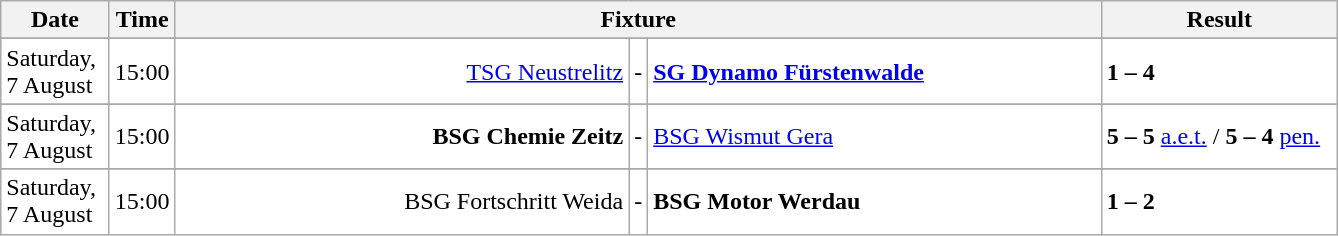<table class="wikitable">
<tr ---->
<th style="width:65px;">Date</th>
<th style="width:25px;">Time</th>
<th colspan=3>Fixture</th>
<th style="width:150px;">Result</th>
</tr>
<tr ---->
</tr>
<tr bgcolor="#FFFFFF">
<td>Saturday, 7 August</td>
<td>15:00</td>
<td style="width:295px;" align="right"><a href='#'>TSG Neustrelitz</a></td>
<td>-</td>
<td style="width:295px;"><strong><a href='#'>SG Dynamo Fürstenwalde</a></strong></td>
<td><strong>1 – 4</strong></td>
</tr>
<tr ---->
</tr>
<tr bgcolor="#FFFFFF">
<td>Saturday, 7 August</td>
<td>15:00</td>
<td align="right"><strong>BSG Chemie Zeitz</strong></td>
<td>-</td>
<td><a href='#'>BSG Wismut Gera</a></td>
<td><strong>5 – 5</strong>  <a href='#'>a.e.t.</a> / <strong>5 – 4</strong>  <a href='#'>pen.</a></td>
</tr>
<tr ---->
</tr>
<tr bgcolor="#FFFFFF">
<td>Saturday, 7 August</td>
<td>15:00</td>
<td align="right">BSG Fortschritt Weida</td>
<td>-</td>
<td><strong>BSG Motor Werdau</strong></td>
<td><strong>1 – 2</strong></td>
</tr>
</table>
